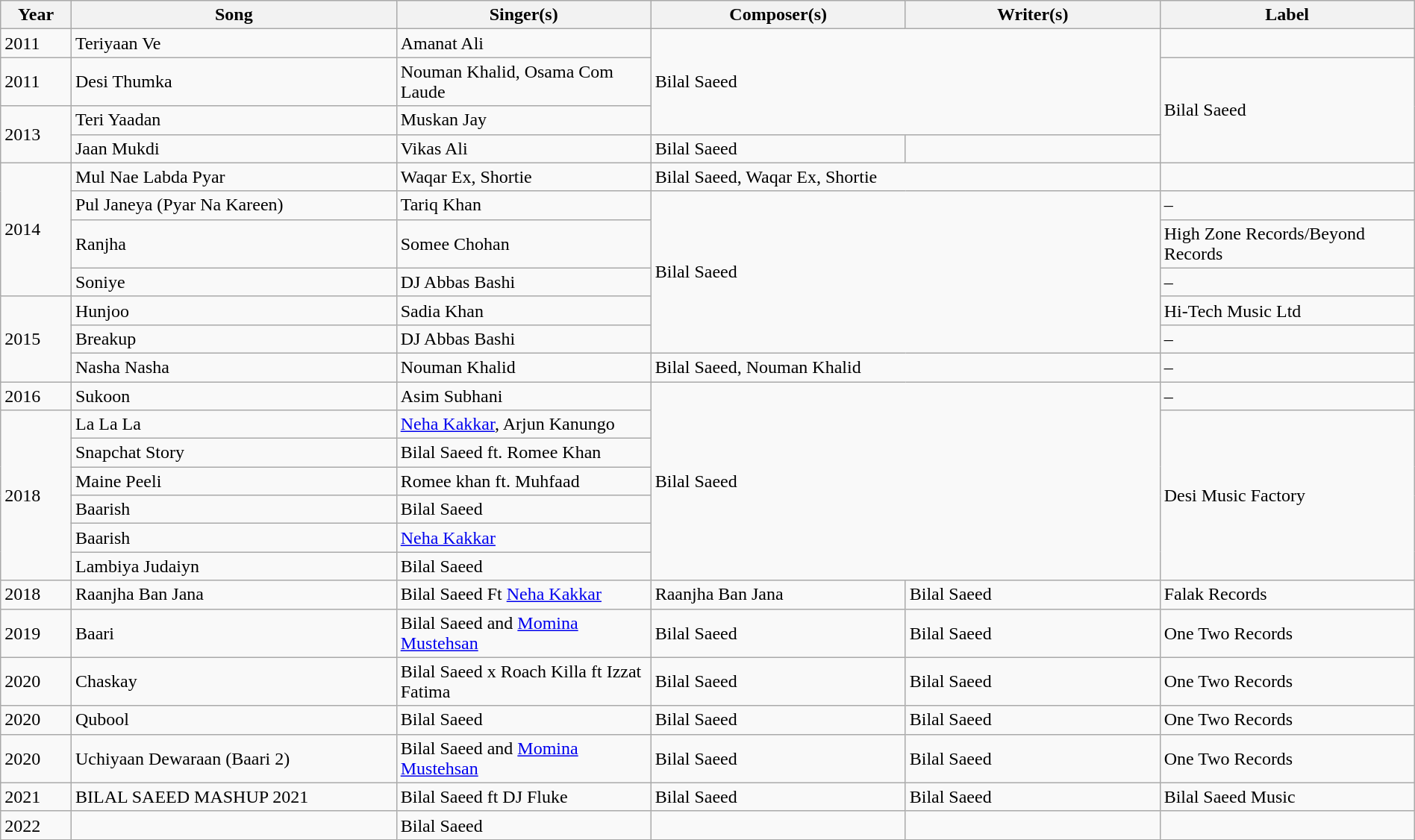<table class="wikitable plainrowheaders" width="100%">
<tr>
<th scope="col" width=5%>Year</th>
<th scope="col" width=23%>Song</th>
<th scope="col" width=18%>Singer(s)</th>
<th scope="col" width=18%>Composer(s)</th>
<th scope="col" width=18%>Writer(s)</th>
<th scope="col" width=18%>Label</th>
</tr>
<tr>
<td scope="row">2011</td>
<td>Teriyaan Ve</td>
<td>Amanat Ali</td>
<td rowspan="3" colspan="2">Bilal Saeed</td>
<td></td>
</tr>
<tr>
<td scope="row">2011</td>
<td>Desi Thumka</td>
<td>Nouman Khalid, Osama Com Laude</td>
<td rowspan="3">Bilal Saeed</td>
</tr>
<tr>
<td scope="row" rowspan="2">2013</td>
<td>Teri Yaadan</td>
<td>Muskan Jay</td>
</tr>
<tr>
<td>Jaan Mukdi</td>
<td>Vikas Ali</td>
<td>Bilal Saeed</td>
</tr>
<tr>
<td scope="row" rowspan="4">2014</td>
<td>Mul Nae Labda Pyar</td>
<td>Waqar Ex, Shortie</td>
<td colspan="2">Bilal Saeed, Waqar Ex, Shortie</td>
<td></td>
</tr>
<tr>
<td>Pul Janeya (Pyar Na Kareen)</td>
<td>Tariq Khan</td>
<td rowspan="5" colspan="2">Bilal Saeed</td>
<td>–</td>
</tr>
<tr>
<td>Ranjha</td>
<td>Somee Chohan</td>
<td>High Zone Records/Beyond Records</td>
</tr>
<tr>
<td>Soniye</td>
<td>DJ Abbas Bashi</td>
<td>–</td>
</tr>
<tr>
<td scope="row" rowspan="3">2015</td>
<td>Hunjoo</td>
<td>Sadia Khan</td>
<td>Hi-Tech Music Ltd</td>
</tr>
<tr>
<td>Breakup</td>
<td>DJ Abbas Bashi</td>
<td>–</td>
</tr>
<tr>
<td>Nasha Nasha</td>
<td>Nouman Khalid</td>
<td colspan="2">Bilal Saeed, Nouman Khalid</td>
<td>–</td>
</tr>
<tr>
<td scope="row">2016</td>
<td>Sukoon</td>
<td>Asim Subhani</td>
<td rowspan="7" colspan="2">Bilal Saeed</td>
<td>–</td>
</tr>
<tr>
<td scope="row" rowspan="6">2018</td>
<td>La La La</td>
<td><a href='#'>Neha Kakkar</a>, Arjun Kanungo</td>
<td rowspan="6">Desi Music Factory</td>
</tr>
<tr>
<td>Snapchat Story</td>
<td>Bilal Saeed ft. Romee Khan</td>
</tr>
<tr>
<td>Maine Peeli</td>
<td>Romee khan ft. Muhfaad</td>
</tr>
<tr>
<td>Baarish</td>
<td>Bilal Saeed</td>
</tr>
<tr>
<td>Baarish</td>
<td><a href='#'>Neha Kakkar</a></td>
</tr>
<tr>
<td>Lambiya Judaiyn</td>
<td>Bilal Saeed</td>
</tr>
<tr>
<td>2018</td>
<td>Raanjha Ban Jana</td>
<td>Bilal Saeed Ft <a href='#'>Neha Kakkar</a></td>
<td>Raanjha Ban Jana</td>
<td>Bilal Saeed</td>
<td>Falak Records</td>
</tr>
<tr>
<td>2019</td>
<td>Baari</td>
<td>Bilal Saeed and <a href='#'>Momina Mustehsan</a></td>
<td>Bilal Saeed</td>
<td>Bilal Saeed</td>
<td>One Two Records </td>
</tr>
<tr>
<td>2020</td>
<td>Chaskay</td>
<td>Bilal Saeed x Roach Killa ft Izzat Fatima</td>
<td>Bilal Saeed</td>
<td>Bilal Saeed</td>
<td>One Two Records</td>
</tr>
<tr>
<td>2020</td>
<td>Qubool</td>
<td>Bilal Saeed</td>
<td>Bilal Saeed</td>
<td>Bilal Saeed</td>
<td>One Two Records</td>
</tr>
<tr>
<td>2020</td>
<td>Uchiyaan Dewaraan (Baari 2)</td>
<td>Bilal Saeed and <a href='#'>Momina Mustehsan</a></td>
<td>Bilal Saeed</td>
<td>Bilal Saeed</td>
<td>One Two Records</td>
</tr>
<tr>
<td>2021</td>
<td>BILAL SAEED MASHUP 2021</td>
<td>Bilal Saeed ft DJ Fluke</td>
<td>Bilal Saeed</td>
<td>Bilal Saeed</td>
<td>Bilal Saeed Music</td>
</tr>
<tr>
<td>2022</td>
<td></td>
<td>Bilal Saeed</td>
<td></td>
<td></td>
<td></td>
</tr>
</table>
